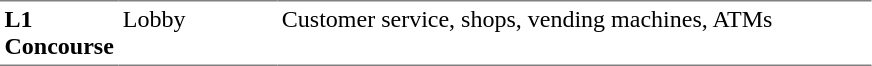<table table border=0 cellspacing=0 cellpadding=3>
<tr>
<td style="border-bottom:solid 1px gray; border-top:solid 1px gray;" valign=top width=50><strong>L1<br>Concourse</strong></td>
<td style="border-bottom:solid 1px gray; border-top:solid 1px gray;" valign=top width=100>Lobby</td>
<td style="border-bottom:solid 1px gray; border-top:solid 1px gray;" valign=top width=390>Customer service, shops, vending machines, ATMs</td>
</tr>
</table>
